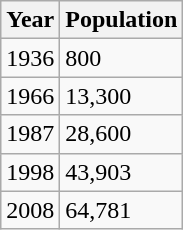<table class=wikitable>
<tr>
<th>Year</th>
<th>Population</th>
</tr>
<tr>
<td>1936</td>
<td>800</td>
</tr>
<tr>
<td>1966</td>
<td>13,300</td>
</tr>
<tr>
<td>1987</td>
<td>28,600</td>
</tr>
<tr>
<td>1998</td>
<td>43,903</td>
</tr>
<tr>
<td>2008</td>
<td>64,781</td>
</tr>
</table>
